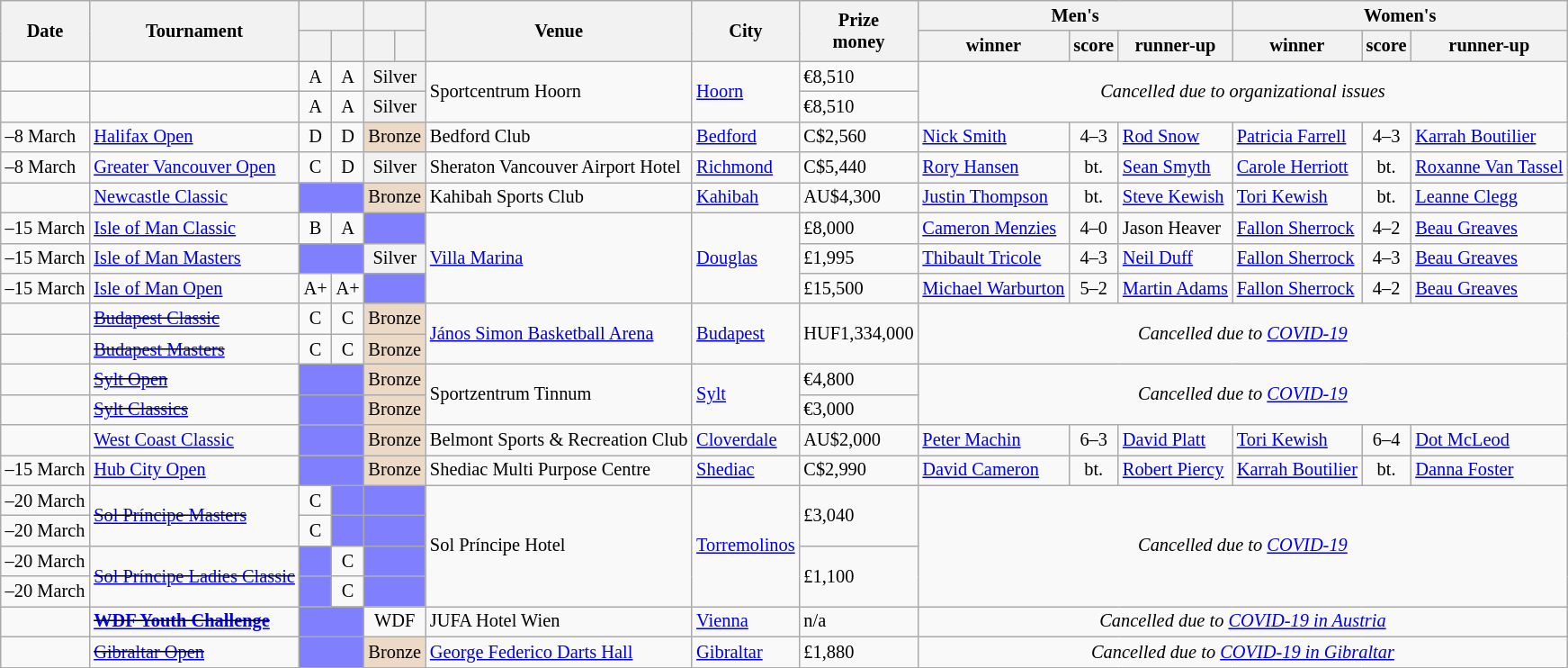<table class="wikitable sortable" style="font-size: 85%">
<tr>
<th rowspan="2">Date</th>
<th rowspan="2">Tournament</th>
<th colspan="2"></th>
<th colspan="2"></th>
<th rowspan="2">Venue</th>
<th rowspan="2">City</th>
<th rowspan="2" class=unsortable>Prize<br>money</th>
<th colspan="3">Men's</th>
<th colspan="3">Women's</th>
</tr>
<tr>
<th></th>
<th></th>
<th></th>
<th></th>
<th>winner</th>
<th class=unsortable>score</th>
<th>runner-up</th>
<th>winner</th>
<th class=unsortable>score</th>
<th>runner-up</th>
</tr>
<tr>
<td></td>
<td><s><a href='#'></a></s></td>
<td align="center">A</td>
<td align="center">A</td>
<td colspan=2 bgcolor="f2f2f2" align="center">Silver</td>
<td rowspan=2>Sportcentrum Hoorn</td>
<td rowspan=2> <a href='#'>Hoorn</a></td>
<td>€8,510</td>
<td rowspan=2 colspan=6 align=center><em>Cancelled due to organizational issues</em></td>
</tr>
<tr>
<td></td>
<td><s><a href='#'></a></s></td>
<td align="center">A</td>
<td align="center">A</td>
<td colspan=2 bgcolor="f2f2f2" align="center">Silver</td>
<td>€8,510</td>
</tr>
<tr>
<td>–8 March</td>
<td><a href='#'>Halifax Open</a></td>
<td align="center">D</td>
<td align="center">D</td>
<td colspan=2 bgcolor="ecd9c6" align="center">Bronze</td>
<td>Bedford  Club</td>
<td> <a href='#'>Bedford</a></td>
<td>C$2,560</td>
<td> <a href='#'>Nick Smith</a></td>
<td align="center">4–3</td>
<td> <a href='#'>Rod Snow</a></td>
<td> <a href='#'>Patricia Farrell</a></td>
<td align="center">4–3</td>
<td> <a href='#'>Karrah Boutilier</a></td>
</tr>
<tr>
<td>–8 March</td>
<td><a href='#'>Greater Vancouver Open</a></td>
<td align="center">C</td>
<td align="center">D</td>
<td colspan=2 bgcolor="f2f2f2" align="center">Silver</td>
<td>Sheraton Vancouver Airport Hotel</td>
<td> <a href='#'>Richmond</a></td>
<td>C$5,440</td>
<td> <a href='#'>Rory Hansen</a></td>
<td align="center">bt.</td>
<td> <a href='#'>Sean Smyth</a></td>
<td> <a href='#'>Carole Herriott</a></td>
<td align="center">bt.</td>
<td> <a href='#'>Roxanne Van Tassel</a></td>
</tr>
<tr>
<td></td>
<td><a href='#'>Newcastle Classic</a></td>
<td colspan=2 style="background:#8080ff"></td>
<td colspan=2 bgcolor="ecd9c6" align="center">Bronze</td>
<td>Kahibah Sports Club</td>
<td> <a href='#'>Kahibah</a></td>
<td>AU$4,300</td>
<td> <a href='#'>Justin Thompson</a></td>
<td align="center">bt.</td>
<td> <a href='#'>Steve Kewish</a></td>
<td> <a href='#'>Tori Kewish</a></td>
<td align="center">bt.</td>
<td> <a href='#'>Leanne Clegg</a></td>
</tr>
<tr>
<td>–15 March</td>
<td><a href='#'>Isle of Man Classic</a></td>
<td align="center">B</td>
<td align="center">A</td>
<td colspan=2 style="background:#8080ff"></td>
<td rowspan=3><a href='#'>Villa Marina</a></td>
<td rowspan=3> <a href='#'>Douglas</a></td>
<td>£8,000</td>
<td> <a href='#'>Cameron Menzies</a></td>
<td align="center">4–0</td>
<td> Jason Heaver</td>
<td> <a href='#'>Fallon Sherrock</a></td>
<td align="center">4–2</td>
<td> <a href='#'>Beau Greaves</a></td>
</tr>
<tr>
<td>–15 March</td>
<td><a href='#'>Isle of Man Masters</a></td>
<td colspan=2 style="background:#8080ff"></td>
<td colspan=2 bgcolor="f2f2f2" align="center">Silver</td>
<td>£1,995</td>
<td> <a href='#'>Thibault Tricole</a></td>
<td align="center">4–3</td>
<td> <a href='#'>Neil Duff</a></td>
<td> <a href='#'>Fallon Sherrock</a></td>
<td align="center">4–3</td>
<td> <a href='#'>Beau Greaves</a></td>
</tr>
<tr>
<td>–15 March</td>
<td><a href='#'>Isle of Man Open</a></td>
<td align="center">A+</td>
<td align="center">A+</td>
<td colspan=2 style="background:#8080ff"></td>
<td>£15,500</td>
<td> <a href='#'>Michael Warburton</a></td>
<td align="center">5–2</td>
<td> <a href='#'>Martin Adams</a></td>
<td> <a href='#'>Fallon Sherrock</a></td>
<td align="center">4–2</td>
<td> <a href='#'>Beau Greaves</a></td>
</tr>
<tr>
<td></td>
<td><s><a href='#'>Budapest Classic</a></s></td>
<td align="center">C</td>
<td align="center">C</td>
<td colspan=2 bgcolor="ecd9c6" align="center">Bronze</td>
<td rowspan=2><a href='#'>János Simon Basketball Arena</a></td>
<td rowspan=2> <a href='#'>Budapest</a></td>
<td rowspan=2>HUF1,334,000</td>
<td rowspan=2 colspan=6 align=center><em>Cancelled due to <a href='#'>COVID-19</a></em></td>
</tr>
<tr>
<td></td>
<td><s><a href='#'>Budapest Masters</a></s></td>
<td align="center">C</td>
<td align="center">C</td>
<td colspan=2 bgcolor="ecd9c6" align="center">Bronze</td>
</tr>
<tr>
<td></td>
<td><s><a href='#'>Sylt Open</a></s></td>
<td colspan=2 style="background:#8080ff"></td>
<td colspan=2 bgcolor="ecd9c6" align="center">Bronze</td>
<td rowspan=2>Sportzentrum Tinnum</td>
<td rowspan=2> <a href='#'>Sylt</a></td>
<td>€4,800</td>
<td rowspan=2 colspan=6 align=center><em>Cancelled due to <a href='#'>COVID-19</a></em></td>
</tr>
<tr>
<td></td>
<td><s><a href='#'>Sylt Classics</a></s></td>
<td colspan=2 style="background:#8080ff"></td>
<td colspan=2 bgcolor="ecd9c6" align="center">Bronze</td>
<td>€3,000</td>
</tr>
<tr>
<td></td>
<td><a href='#'>West Coast Classic</a></td>
<td colspan=2 style="background:#8080ff"></td>
<td colspan=2 bgcolor="ecd9c6" align="center">Bronze</td>
<td>Belmont Sports & Recreation Club</td>
<td> <a href='#'>Cloverdale</a></td>
<td>AU$2,000</td>
<td> <a href='#'>Peter Machin</a></td>
<td align="center">6–3</td>
<td> <a href='#'>David Platt</a></td>
<td> <a href='#'>Tori Kewish</a></td>
<td align="center">6–4</td>
<td> <a href='#'>Dot McLeod</a></td>
</tr>
<tr>
<td>–15 March</td>
<td><a href='#'>Hub City Open</a></td>
<td colspan=2 style="background:#8080ff"></td>
<td colspan=2 bgcolor="ecd9c6" align="center">Bronze</td>
<td>Shediac Multi Purpose Centre</td>
<td> <a href='#'>Shediac</a></td>
<td>C$2,990</td>
<td> <a href='#'>David Cameron</a></td>
<td align="center">bt.</td>
<td> <a href='#'>Robert Piercy</a></td>
<td> <a href='#'>Karrah Boutilier</a></td>
<td align="center">bt.</td>
<td> <a href='#'>Danna Foster</a></td>
</tr>
<tr>
<td>–20 March</td>
<td rowspan=2><s><a href='#'>Sol Príncipe Masters</a></s></td>
<td align="center">C</td>
<td style="background:#8080ff"></td>
<td colspan=2 style="background:#8080ff"></td>
<td rowspan=4>Sol Príncipe Hotel</td>
<td rowspan=4> <a href='#'>Torremolinos</a></td>
<td rowspan=2>£3,040</td>
<td rowspan=4 colspan=6 align=center><em>Cancelled due to <a href='#'>COVID-19</a></em></td>
</tr>
<tr>
<td>–20 March</td>
<td align="center">C</td>
<td style="background:#8080ff"></td>
<td colspan=2 style="background:#8080ff"></td>
</tr>
<tr>
<td>–20 March</td>
<td rowspan=2><s><a href='#'>Sol Príncipe Ladies Classic</a></s></td>
<td style="background:#8080ff"></td>
<td align="center">C</td>
<td colspan=2 style="background:#8080ff"></td>
<td rowspan=2>£1,100</td>
</tr>
<tr>
<td>–20 March</td>
<td style="background:#8080ff"></td>
<td align="center">C</td>
<td colspan=2 style="background:#8080ff"></td>
</tr>
<tr>
<td></td>
<td><s><strong><a href='#'>WDF Youth Challenge</a></strong></s></td>
<td colspan=2 style="background:#8080ff"></td>
<td colspan=2 align="center">WDF</td>
<td>JUFA Hotel Wien</td>
<td> <a href='#'>Vienna</a></td>
<td>n/a</td>
<td colspan=6 align=center><em>Cancelled due to <a href='#'>COVID-19 in Austria</a></em></td>
</tr>
<tr>
<td></td>
<td><s><a href='#'>Gibraltar Open</a></s></td>
<td colspan=2 style="background:#8080ff"></td>
<td colspan=2 bgcolor="ecd9c6" align="center">Bronze</td>
<td><a href='#'>George Federico Darts Hall</a></td>
<td> <a href='#'>Gibraltar</a></td>
<td>£1,880</td>
<td colspan=6 align=center><em>Cancelled due to <a href='#'>COVID-19 in Gibraltar</a></em></td>
</tr>
</table>
